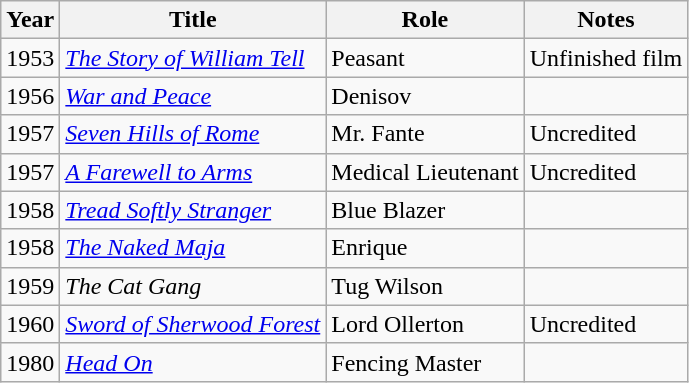<table class="wikitable">
<tr>
<th>Year</th>
<th>Title</th>
<th>Role</th>
<th>Notes</th>
</tr>
<tr>
<td>1953</td>
<td><em><a href='#'>The Story of William Tell</a></em></td>
<td>Peasant</td>
<td>Unfinished film</td>
</tr>
<tr>
<td>1956</td>
<td><em><a href='#'>War and Peace</a></em></td>
<td>Denisov</td>
<td></td>
</tr>
<tr>
<td>1957</td>
<td><em><a href='#'>Seven Hills of Rome</a></em></td>
<td>Mr. Fante</td>
<td>Uncredited</td>
</tr>
<tr>
<td>1957</td>
<td><em><a href='#'>A Farewell to Arms</a></em></td>
<td>Medical Lieutenant</td>
<td>Uncredited</td>
</tr>
<tr>
<td>1958</td>
<td><em><a href='#'>Tread Softly Stranger</a></em></td>
<td>Blue Blazer</td>
<td></td>
</tr>
<tr>
<td>1958</td>
<td><em><a href='#'>The Naked Maja</a></em></td>
<td>Enrique</td>
<td></td>
</tr>
<tr>
<td>1959</td>
<td><em>The Cat Gang</em></td>
<td>Tug Wilson</td>
<td></td>
</tr>
<tr>
<td>1960</td>
<td><em><a href='#'>Sword of Sherwood Forest</a></em></td>
<td>Lord Ollerton</td>
<td>Uncredited</td>
</tr>
<tr>
<td>1980</td>
<td><em><a href='#'>Head On</a></em></td>
<td>Fencing Master</td>
<td></td>
</tr>
</table>
